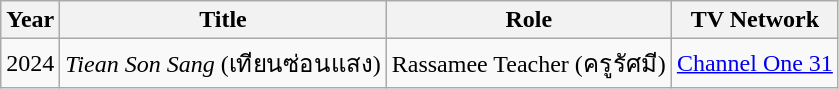<table class="wikitable">
<tr>
<th>Year</th>
<th>Title</th>
<th>Role</th>
<th>TV Network</th>
</tr>
<tr>
<td>2024</td>
<td><em>Tiean Son Sang</em> (เทียนซ่อนแสง)</td>
<td>Rassamee Teacher (ครูรัศมี)</td>
<td><a href='#'>Channel One 31</a></td>
</tr>
</table>
